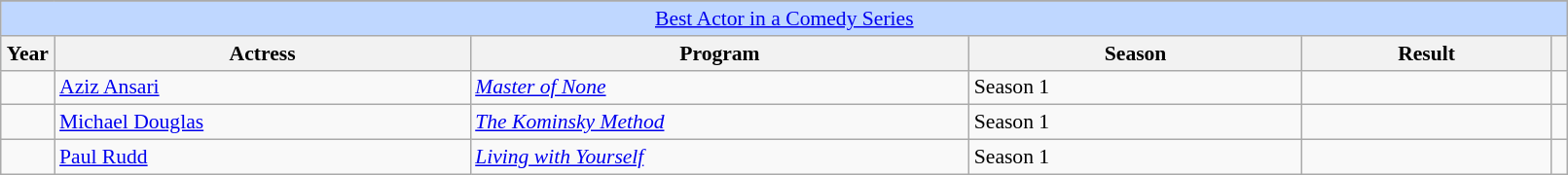<table class="wikitable plainrowheaders" style="font-size: 90%" width=85%>
<tr>
</tr>
<tr ---- bgcolor="#bfd7ff">
<td colspan=6 align=center><a href='#'>Best Actor in a Comedy Series</a></td>
</tr>
<tr ---- bgcolor="#ebf5ff">
<th scope="col" style="width:2%;">Year</th>
<th scope="col" style="width:25%;">Actress</th>
<th scope="col" style="width:30%;">Program</th>
<th scope="col" style="width:20%;">Season</th>
<th scope="col" style="width:15%;">Result</th>
<th scope="col" class="unsortable" style="width:1%;"></th>
</tr>
<tr>
<td></td>
<td><a href='#'>Aziz Ansari</a></td>
<td><em><a href='#'>Master of None</a></em></td>
<td>Season 1</td>
<td></td>
<td></td>
</tr>
<tr>
<td></td>
<td><a href='#'>Michael Douglas</a></td>
<td><em><a href='#'>The Kominsky Method</a></em></td>
<td>Season 1</td>
<td></td>
<td></td>
</tr>
<tr>
<td></td>
<td><a href='#'>Paul Rudd</a></td>
<td><em><a href='#'>Living with Yourself</a></em></td>
<td>Season 1</td>
<td></td>
<td></td>
</tr>
</table>
